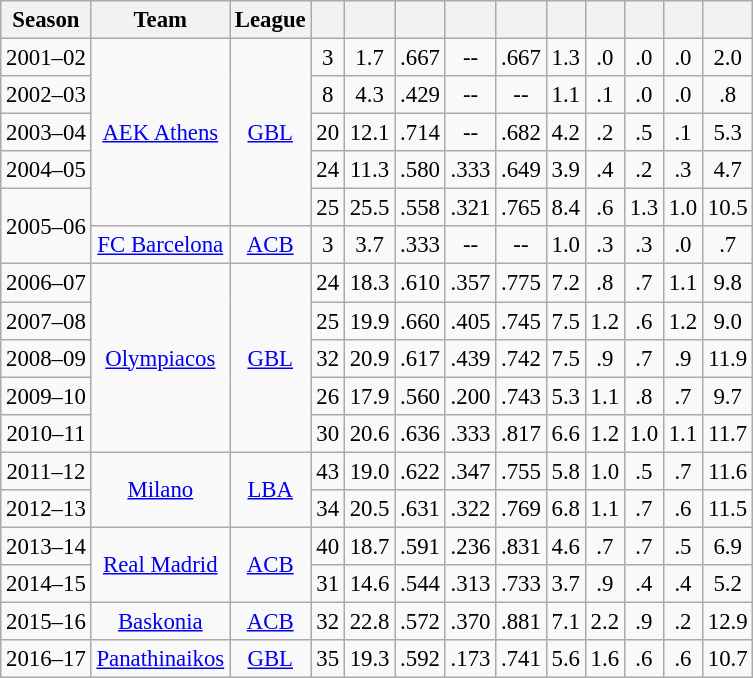<table class="wikitable sortable" style="font-size:95%; text-align:center;">
<tr>
<th>Season</th>
<th>Team</th>
<th>League</th>
<th></th>
<th></th>
<th></th>
<th></th>
<th></th>
<th></th>
<th></th>
<th></th>
<th></th>
<th></th>
</tr>
<tr>
<td>2001–02</td>
<td rowspan="5"><a href='#'>AEK Athens</a></td>
<td rowspan="5"><a href='#'>GBL</a></td>
<td>3</td>
<td>1.7</td>
<td>.667</td>
<td>--</td>
<td>.667</td>
<td>1.3</td>
<td>.0</td>
<td>.0</td>
<td>.0</td>
<td>2.0</td>
</tr>
<tr>
<td>2002–03</td>
<td>8</td>
<td>4.3</td>
<td>.429</td>
<td>--</td>
<td>--</td>
<td>1.1</td>
<td>.1</td>
<td>.0</td>
<td>.0</td>
<td>.8</td>
</tr>
<tr>
<td>2003–04</td>
<td>20</td>
<td>12.1</td>
<td>.714</td>
<td>--</td>
<td>.682</td>
<td>4.2</td>
<td>.2</td>
<td>.5</td>
<td>.1</td>
<td>5.3</td>
</tr>
<tr>
<td>2004–05</td>
<td>24</td>
<td>11.3</td>
<td>.580</td>
<td>.333</td>
<td>.649</td>
<td>3.9</td>
<td>.4</td>
<td>.2</td>
<td>.3</td>
<td>4.7</td>
</tr>
<tr>
<td rowspan="2">2005–06</td>
<td>25</td>
<td>25.5</td>
<td>.558</td>
<td>.321</td>
<td>.765</td>
<td>8.4</td>
<td>.6</td>
<td>1.3</td>
<td>1.0</td>
<td>10.5</td>
</tr>
<tr>
<td><a href='#'>FC Barcelona</a></td>
<td><a href='#'>ACB</a></td>
<td>3</td>
<td>3.7</td>
<td>.333</td>
<td>--</td>
<td>--</td>
<td>1.0</td>
<td>.3</td>
<td>.3</td>
<td>.0</td>
<td>.7</td>
</tr>
<tr>
<td>2006–07</td>
<td rowspan="5"><a href='#'>Olympiacos</a></td>
<td rowspan="5"><a href='#'>GBL</a></td>
<td>24</td>
<td>18.3</td>
<td>.610</td>
<td>.357</td>
<td>.775</td>
<td>7.2</td>
<td>.8</td>
<td>.7</td>
<td>1.1</td>
<td>9.8</td>
</tr>
<tr>
<td>2007–08</td>
<td>25</td>
<td>19.9</td>
<td>.660</td>
<td>.405</td>
<td>.745</td>
<td>7.5</td>
<td>1.2</td>
<td>.6</td>
<td>1.2</td>
<td>9.0</td>
</tr>
<tr>
<td>2008–09</td>
<td>32</td>
<td>20.9</td>
<td>.617</td>
<td>.439</td>
<td>.742</td>
<td>7.5</td>
<td>.9</td>
<td>.7</td>
<td>.9</td>
<td>11.9</td>
</tr>
<tr>
<td>2009–10</td>
<td>26</td>
<td>17.9</td>
<td>.560</td>
<td>.200</td>
<td>.743</td>
<td>5.3</td>
<td>1.1</td>
<td>.8</td>
<td>.7</td>
<td>9.7</td>
</tr>
<tr>
<td>2010–11</td>
<td>30</td>
<td>20.6</td>
<td>.636</td>
<td>.333</td>
<td>.817</td>
<td>6.6</td>
<td>1.2</td>
<td>1.0</td>
<td>1.1</td>
<td>11.7</td>
</tr>
<tr>
<td>2011–12</td>
<td rowspan="2"><a href='#'>Milano</a></td>
<td rowspan="2"><a href='#'>LBA</a></td>
<td>43</td>
<td>19.0</td>
<td>.622</td>
<td>.347</td>
<td>.755</td>
<td>5.8</td>
<td>1.0</td>
<td>.5</td>
<td>.7</td>
<td>11.6</td>
</tr>
<tr>
<td>2012–13</td>
<td>34</td>
<td>20.5</td>
<td>.631</td>
<td>.322</td>
<td>.769</td>
<td>6.8</td>
<td>1.1</td>
<td>.7</td>
<td>.6</td>
<td>11.5</td>
</tr>
<tr>
<td>2013–14</td>
<td rowspan="2"><a href='#'>Real Madrid</a></td>
<td rowspan="2"><a href='#'>ACB</a></td>
<td>40</td>
<td>18.7</td>
<td>.591</td>
<td>.236</td>
<td>.831</td>
<td>4.6</td>
<td>.7</td>
<td>.7</td>
<td>.5</td>
<td>6.9</td>
</tr>
<tr>
<td>2014–15</td>
<td>31</td>
<td>14.6</td>
<td>.544</td>
<td>.313</td>
<td>.733</td>
<td>3.7</td>
<td>.9</td>
<td>.4</td>
<td>.4</td>
<td>5.2</td>
</tr>
<tr>
<td>2015–16</td>
<td><a href='#'>Baskonia</a></td>
<td><a href='#'>ACB</a></td>
<td>32</td>
<td>22.8</td>
<td>.572</td>
<td>.370</td>
<td>.881</td>
<td>7.1</td>
<td>2.2</td>
<td>.9</td>
<td>.2</td>
<td>12.9</td>
</tr>
<tr>
<td>2016–17</td>
<td><a href='#'>Panathinaikos</a></td>
<td><a href='#'>GBL</a></td>
<td>35</td>
<td>19.3</td>
<td>.592</td>
<td>.173</td>
<td>.741</td>
<td>5.6</td>
<td>1.6</td>
<td>.6</td>
<td>.6</td>
<td>10.7</td>
</tr>
</table>
